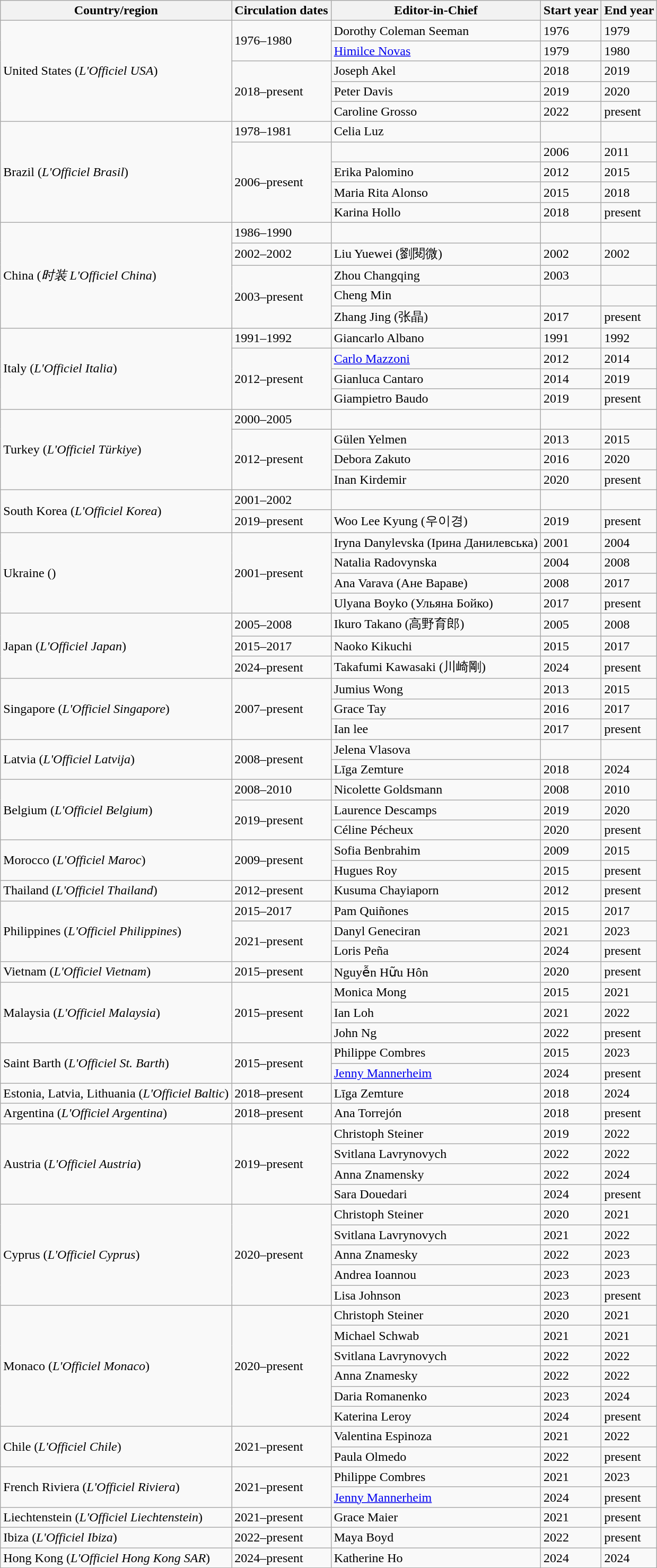<table class="wikitable sortable">
<tr>
<th>Country/region</th>
<th>Circulation dates</th>
<th>Editor-in-Chief</th>
<th>Start year</th>
<th>End year</th>
</tr>
<tr>
<td rowspan="5">United States (<em>L'Officiel USA</em>)</td>
<td rowspan="2">1976–1980</td>
<td>Dorothy Coleman Seeman</td>
<td>1976</td>
<td>1979</td>
</tr>
<tr>
<td><a href='#'>Himilce Novas</a></td>
<td>1979</td>
<td>1980</td>
</tr>
<tr>
<td rowspan="3">2018–present</td>
<td>Joseph Akel</td>
<td>2018</td>
<td>2019</td>
</tr>
<tr>
<td>Peter Davis</td>
<td>2019</td>
<td>2020</td>
</tr>
<tr>
<td>Caroline Grosso</td>
<td>2022</td>
<td>present</td>
</tr>
<tr>
<td rowspan="5">Brazil (<em>L'Officiel Brasil</em>)</td>
<td>1978–1981</td>
<td>Celia Luz</td>
<td></td>
<td></td>
</tr>
<tr>
<td rowspan="4">2006–present</td>
<td></td>
<td>2006</td>
<td>2011</td>
</tr>
<tr>
<td>Erika Palomino</td>
<td>2012</td>
<td>2015</td>
</tr>
<tr>
<td>Maria Rita Alonso</td>
<td>2015</td>
<td>2018</td>
</tr>
<tr>
<td>Karina Hollo</td>
<td>2018</td>
<td>present</td>
</tr>
<tr>
<td rowspan="5">China (<em>时装 L'Officiel China</em>)</td>
<td>1986–1990</td>
<td></td>
<td></td>
<td></td>
</tr>
<tr>
<td>2002–2002</td>
<td>Liu Yuewei (劉閱微)</td>
<td>2002</td>
<td>2002</td>
</tr>
<tr>
<td rowspan="3">2003–present</td>
<td>Zhou Changqing</td>
<td>2003</td>
<td></td>
</tr>
<tr>
<td>Cheng Min</td>
<td></td>
<td></td>
</tr>
<tr>
<td>Zhang Jing (张晶)</td>
<td>2017</td>
<td>present</td>
</tr>
<tr>
<td rowspan="4">Italy (<em>L'Officiel Italia</em>)</td>
<td>1991–1992</td>
<td>Giancarlo Albano</td>
<td>1991</td>
<td>1992</td>
</tr>
<tr>
<td rowspan="3">2012–present</td>
<td><a href='#'>Carlo Mazzoni</a></td>
<td>2012</td>
<td>2014</td>
</tr>
<tr>
<td>Gianluca Cantaro</td>
<td>2014</td>
<td>2019</td>
</tr>
<tr>
<td>Giampietro Baudo</td>
<td>2019</td>
<td>present</td>
</tr>
<tr>
<td rowspan="4">Turkey (<em>L'Officiel Türkiye</em>)</td>
<td>2000–2005</td>
<td></td>
<td></td>
<td></td>
</tr>
<tr>
<td rowspan="3">2012–present</td>
<td>Gülen Yelmen</td>
<td>2013</td>
<td>2015</td>
</tr>
<tr>
<td>Debora Zakuto</td>
<td>2016</td>
<td>2020</td>
</tr>
<tr>
<td>Inan Kirdemir</td>
<td>2020</td>
<td>present</td>
</tr>
<tr>
<td rowspan="2">South Korea (<em>L'Officiel Korea</em>)</td>
<td>2001–2002</td>
<td></td>
<td></td>
<td></td>
</tr>
<tr>
<td>2019–present</td>
<td>Woo Lee Kyung (우이경)</td>
<td>2019</td>
<td>present</td>
</tr>
<tr>
<td rowspan="4">Ukraine (<em></em>)</td>
<td rowspan="4">2001–present</td>
<td>Iryna Danylevska (Ірина Данилевська)</td>
<td>2001</td>
<td>2004</td>
</tr>
<tr>
<td>Natalia Radovynska</td>
<td>2004</td>
<td>2008</td>
</tr>
<tr>
<td>Ana Varava (Ане Вараве)</td>
<td>2008</td>
<td>2017</td>
</tr>
<tr>
<td>Ulyana Boyko (Ульяна Бойко)</td>
<td>2017</td>
<td>present</td>
</tr>
<tr>
<td rowspan="3">Japan (<em>L'Officiel Japan</em>)</td>
<td>2005–2008</td>
<td>Ikuro Takano (高野育郎)</td>
<td>2005</td>
<td>2008</td>
</tr>
<tr>
<td>2015–2017</td>
<td>Naoko Kikuchi</td>
<td>2015</td>
<td>2017</td>
</tr>
<tr>
<td>2024–present</td>
<td>Takafumi Kawasaki (川崎剛)</td>
<td>2024</td>
<td>present</td>
</tr>
<tr>
<td rowspan="3">Singapore (<em>L'Officiel Singapore</em>)</td>
<td rowspan="3">2007–present</td>
<td>Jumius Wong</td>
<td>2013</td>
<td>2015</td>
</tr>
<tr>
<td>Grace Tay</td>
<td>2016</td>
<td>2017</td>
</tr>
<tr>
<td>Ian lee</td>
<td>2017</td>
<td>present</td>
</tr>
<tr>
<td rowspan="2">Latvia (<em>L'Officiel Latvija</em>)</td>
<td rowspan="2">2008–present</td>
<td>Jelena Vlasova</td>
<td></td>
<td></td>
</tr>
<tr>
<td>Līga Zemture</td>
<td>2018</td>
<td>2024</td>
</tr>
<tr>
<td rowspan="3">Belgium (<em>L'Officiel Belgium</em>)</td>
<td>2008–2010</td>
<td>Nicolette Goldsmann</td>
<td>2008</td>
<td>2010</td>
</tr>
<tr>
<td rowspan="2">2019–present</td>
<td>Laurence Descamps</td>
<td>2019</td>
<td>2020</td>
</tr>
<tr>
<td>Céline Pécheux</td>
<td>2020</td>
<td>present</td>
</tr>
<tr>
<td rowspan="2">Morocco (<em>L'Officiel Maroc</em>)</td>
<td rowspan="2">2009–present</td>
<td>Sofia Benbrahim</td>
<td>2009</td>
<td>2015</td>
</tr>
<tr>
<td>Hugues Roy</td>
<td>2015</td>
<td>present</td>
</tr>
<tr>
<td>Thailand (<em>L'Officiel Thailand</em>)</td>
<td>2012–present</td>
<td>Kusuma Chayiaporn</td>
<td>2012</td>
<td>present</td>
</tr>
<tr>
<td rowspan="3">Philippines (<em>L'Officiel Philippines</em>)</td>
<td>2015–2017</td>
<td>Pam Quiñones</td>
<td>2015</td>
<td>2017</td>
</tr>
<tr>
<td rowspan="2">2021–present</td>
<td>Danyl Geneciran</td>
<td>2021</td>
<td>2023</td>
</tr>
<tr>
<td>Loris Peña</td>
<td>2024</td>
<td>present</td>
</tr>
<tr>
<td>Vietnam (<em>L'Officiel Vietnam</em>)</td>
<td>2015–present</td>
<td>Nguyễn Hữu Hôn</td>
<td>2020</td>
<td>present</td>
</tr>
<tr>
<td rowspan="3">Malaysia (<em>L'Officiel Malaysia</em>)</td>
<td rowspan="3">2015–present</td>
<td>Monica Mong</td>
<td>2015</td>
<td>2021</td>
</tr>
<tr>
<td>Ian Loh</td>
<td>2021</td>
<td>2022</td>
</tr>
<tr>
<td>John Ng</td>
<td>2022</td>
<td>present</td>
</tr>
<tr>
<td rowspan="2">Saint Barth (<em>L'Officiel St. Barth</em>)</td>
<td rowspan="2">2015–present</td>
<td>Philippe Combres</td>
<td>2015</td>
<td>2023</td>
</tr>
<tr>
<td><a href='#'>Jenny Mannerheim</a></td>
<td>2024</td>
<td>present</td>
</tr>
<tr>
<td>Estonia, Latvia, Lithuania (<em>L'Officiel Baltic</em>)</td>
<td>2018–present</td>
<td>Līga Zemture</td>
<td>2018</td>
<td>2024</td>
</tr>
<tr>
<td>Argentina (<em>L'Officiel Argentina</em>)</td>
<td>2018–present</td>
<td>Ana Torrejón</td>
<td>2018</td>
<td>present</td>
</tr>
<tr>
<td rowspan="4">Austria (<em>L'Officiel Austria</em>)</td>
<td rowspan="4">2019–present</td>
<td>Christoph Steiner</td>
<td>2019</td>
<td>2022</td>
</tr>
<tr>
<td>Svitlana Lavrynovych</td>
<td>2022</td>
<td>2022</td>
</tr>
<tr>
<td>Anna Znamensky</td>
<td>2022</td>
<td>2024</td>
</tr>
<tr>
<td>Sara Douedari</td>
<td>2024</td>
<td>present</td>
</tr>
<tr>
<td rowspan="5">Cyprus (<em>L'Officiel Cyprus</em>)</td>
<td rowspan="5">2020–present</td>
<td>Christoph Steiner</td>
<td>2020</td>
<td>2021</td>
</tr>
<tr>
<td>Svitlana Lavrynovych</td>
<td>2021</td>
<td>2022</td>
</tr>
<tr>
<td>Anna Znamesky</td>
<td>2022</td>
<td>2023</td>
</tr>
<tr>
<td>Andrea Ioannou</td>
<td>2023</td>
<td>2023</td>
</tr>
<tr>
<td>Lisa Johnson</td>
<td>2023</td>
<td>present</td>
</tr>
<tr>
<td rowspan="6">Monaco (<em>L'Officiel Monaco</em>)</td>
<td rowspan="6">2020–present</td>
<td>Christoph Steiner</td>
<td>2020</td>
<td>2021</td>
</tr>
<tr>
<td>Michael Schwab</td>
<td>2021</td>
<td>2021</td>
</tr>
<tr>
<td>Svitlana Lavrynovych</td>
<td>2022</td>
<td>2022</td>
</tr>
<tr>
<td>Anna Znamesky</td>
<td>2022</td>
<td>2022</td>
</tr>
<tr>
<td>Daria Romanenko</td>
<td>2023</td>
<td>2024</td>
</tr>
<tr>
<td>Katerina Leroy</td>
<td>2024</td>
<td>present</td>
</tr>
<tr>
<td rowspan="2">Chile (<em>L'Officiel Chile</em>)</td>
<td rowspan="2">2021–present</td>
<td>Valentina Espinoza</td>
<td>2021</td>
<td>2022</td>
</tr>
<tr>
<td>Paula Olmedo</td>
<td>2022</td>
<td>present</td>
</tr>
<tr>
<td rowspan="2">French Riviera (<em>L'Officiel Riviera</em>)</td>
<td rowspan="2">2021–present</td>
<td>Philippe Combres</td>
<td>2021</td>
<td>2023</td>
</tr>
<tr>
<td><a href='#'>Jenny Mannerheim</a></td>
<td>2024</td>
<td>present</td>
</tr>
<tr>
<td>Liechtenstein (<em>L'Officiel Liechtenstein</em>)</td>
<td>2021–present</td>
<td>Grace Maier</td>
<td>2021</td>
<td>present</td>
</tr>
<tr>
<td>Ibiza (<em>L'Officiel Ibiza</em>)</td>
<td>2022–present</td>
<td>Maya Boyd</td>
<td>2022</td>
<td>present</td>
</tr>
<tr>
<td>Hong Kong (<em>L'Officiel Hong Kong SAR</em>)</td>
<td>2024–present</td>
<td>Katherine Ho</td>
<td>2024</td>
<td>2024</td>
</tr>
</table>
